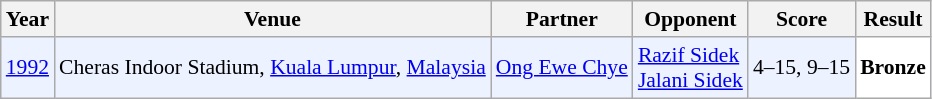<table class="sortable wikitable" style="font-size: 90%;">
<tr>
<th>Year</th>
<th>Venue</th>
<th>Partner</th>
<th>Opponent</th>
<th>Score</th>
<th>Result</th>
</tr>
<tr style="background:#ECF2FF">
<td align="center"><a href='#'>1992</a></td>
<td align="left">Cheras Indoor Stadium, <a href='#'>Kuala Lumpur</a>, <a href='#'>Malaysia</a></td>
<td align="left"> <a href='#'>Ong Ewe Chye</a></td>
<td align="left"> <a href='#'>Razif Sidek</a><br>  <a href='#'>Jalani Sidek</a></td>
<td align="left">4–15, 9–15</td>
<td style="text-align:left; background:white"> <strong>Bronze</strong></td>
</tr>
</table>
